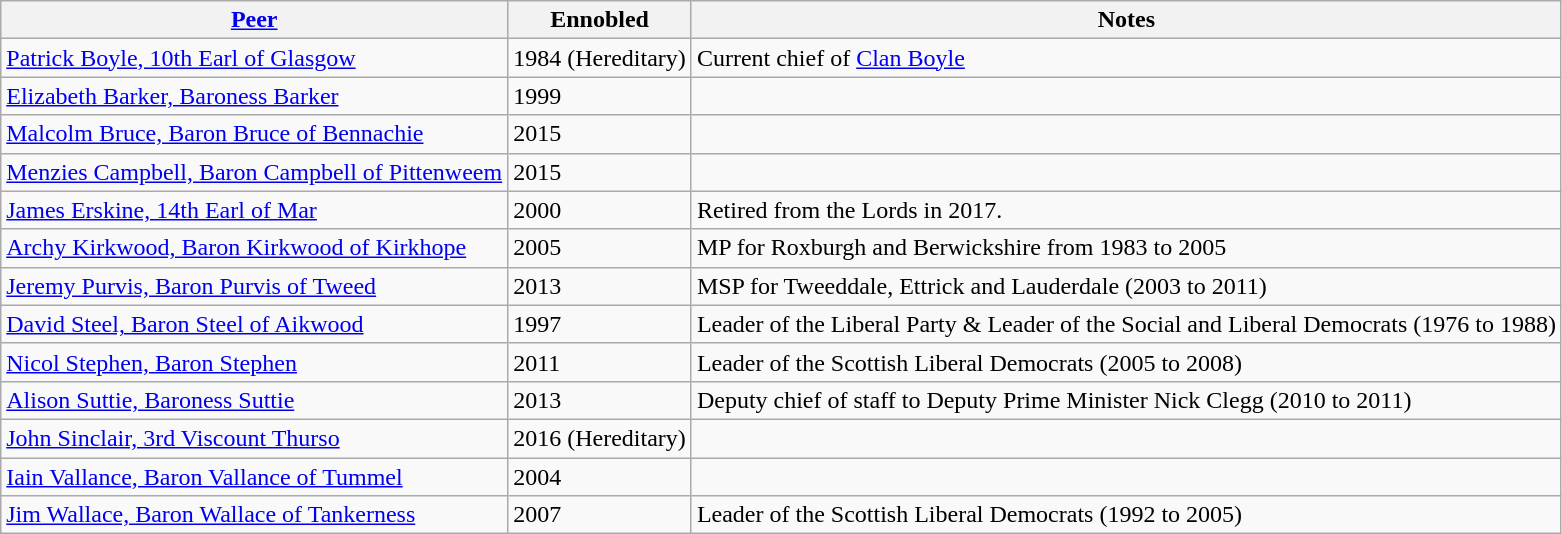<table class="sortable wikitable">
<tr>
<th><a href='#'>Peer</a></th>
<th>Ennobled</th>
<th>Notes</th>
</tr>
<tr>
<td><a href='#'>Patrick Boyle, 10th Earl of Glasgow</a></td>
<td>1984 (Hereditary)</td>
<td>Current chief of <a href='#'>Clan Boyle</a></td>
</tr>
<tr>
<td><a href='#'>Elizabeth Barker, Baroness Barker</a></td>
<td>1999</td>
<td></td>
</tr>
<tr>
<td><a href='#'>Malcolm Bruce, Baron Bruce of Bennachie</a></td>
<td>2015</td>
<td></td>
</tr>
<tr>
<td><a href='#'>Menzies Campbell, Baron Campbell of Pittenweem</a></td>
<td>2015</td>
<td></td>
</tr>
<tr>
<td><a href='#'>James Erskine, 14th Earl of Mar</a></td>
<td>2000</td>
<td>Retired from the Lords in 2017.</td>
</tr>
<tr>
<td><a href='#'>Archy Kirkwood, Baron Kirkwood of Kirkhope</a></td>
<td>2005</td>
<td>MP for Roxburgh and Berwickshire from 1983 to 2005</td>
</tr>
<tr>
<td><a href='#'>Jeremy Purvis, Baron Purvis of Tweed</a></td>
<td>2013</td>
<td>MSP for Tweeddale, Ettrick and Lauderdale (2003 to 2011)</td>
</tr>
<tr>
<td><a href='#'>David Steel, Baron Steel of Aikwood</a></td>
<td>1997</td>
<td>Leader of the Liberal Party & Leader of the Social and Liberal Democrats (1976 to 1988)</td>
</tr>
<tr>
<td><a href='#'>Nicol Stephen, Baron Stephen</a></td>
<td>2011</td>
<td>Leader of the Scottish Liberal Democrats (2005 to 2008)</td>
</tr>
<tr>
<td><a href='#'>Alison Suttie, Baroness Suttie</a></td>
<td>2013</td>
<td>Deputy chief of staff to Deputy Prime Minister Nick Clegg (2010 to 2011)</td>
</tr>
<tr>
<td><a href='#'>John Sinclair, 3rd Viscount Thurso</a></td>
<td>2016 (Hereditary)</td>
<td></td>
</tr>
<tr>
<td><a href='#'>Iain Vallance, Baron Vallance of Tummel</a></td>
<td>2004</td>
<td></td>
</tr>
<tr>
<td><a href='#'>Jim Wallace, Baron Wallace of Tankerness</a></td>
<td>2007</td>
<td>Leader of the Scottish Liberal Democrats (1992 to 2005)</td>
</tr>
</table>
